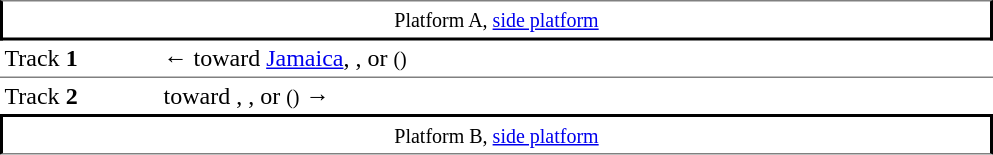<table table border=0 cellspacing=0 cellpadding=3>
<tr>
<td style="border-top:solid 1px gray;border-bottom:solid 2px black;border-right:solid 2px black;border-left:solid 2px black;text-align:center;" colspan=2><small>Platform A, <a href='#'>side platform</a></small> </td>
</tr>
<tr>
<td width=100>Track <strong>1</strong></td>
<td width=550>←  toward <a href='#'>Jamaica</a>, , or  <small>()</small></td>
</tr>
<tr>
<td style="border-top:solid 1px gray;">Track <strong>2</strong></td>
<td style="border-top:solid 1px gray;">  toward , , or  <small>()</small> →</td>
</tr>
<tr>
<td style="border-bottom:solid 1px gray;border-top:solid 2px black;border-right:solid 2px black;border-left:solid 2px black;text-align:center;" colspan=2><small>Platform B, <a href='#'>side platform</a></small> </td>
</tr>
</table>
